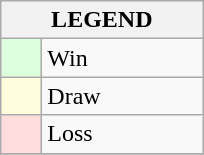<table class="wikitable" border="1">
<tr>
<th colspan="2">LEGEND</th>
</tr>
<tr>
<td style="background:#ddffdd;" width=20> </td>
<td width=100>Win</td>
</tr>
<tr>
<td style="background:#ffffdd"  width=20> </td>
<td width=100>Draw</td>
</tr>
<tr>
<td style="background:#ffdddd;" width=20> </td>
<td width=100>Loss</td>
</tr>
<tr>
</tr>
</table>
